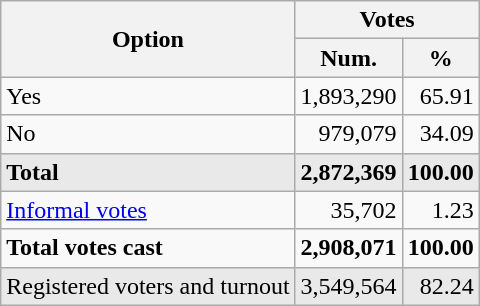<table class="wikitable">
<tr>
<th rowspan="2">Option</th>
<th colspan="2">Votes</th>
</tr>
<tr style="background:#e9e9e9;">
<th>Num.</th>
<th>%</th>
</tr>
<tr style="text-align:right;">
<td style="text-align:left;"> Yes</td>
<td>1,893,290</td>
<td>65.91</td>
</tr>
<tr style="text-align:right;">
<td style="text-align:left;"> No</td>
<td>979,079</td>
<td>34.09</td>
</tr>
<tr style="background:#e9e9e9;text-align:right;">
<td style="text-align:left;"><strong>Total</strong></td>
<td><strong>2,872,369</strong></td>
<td><strong>100.00</strong></td>
</tr>
<tr style="text-align:right;">
<td style="text-align:left;"><a href='#'>Informal votes</a></td>
<td>35,702</td>
<td>1.23</td>
</tr>
<tr style="text-align:right;">
<td style="text-align:left;"><strong>Total votes cast</strong></td>
<td><strong>2,908,071</strong></td>
<td><strong>100.00</strong></td>
</tr>
<tr style="background:#e9e9e9;text-align:right;">
<td style="text-align:left;">Registered voters and turnout</td>
<td>3,549,564</td>
<td>82.24</td>
</tr>
</table>
